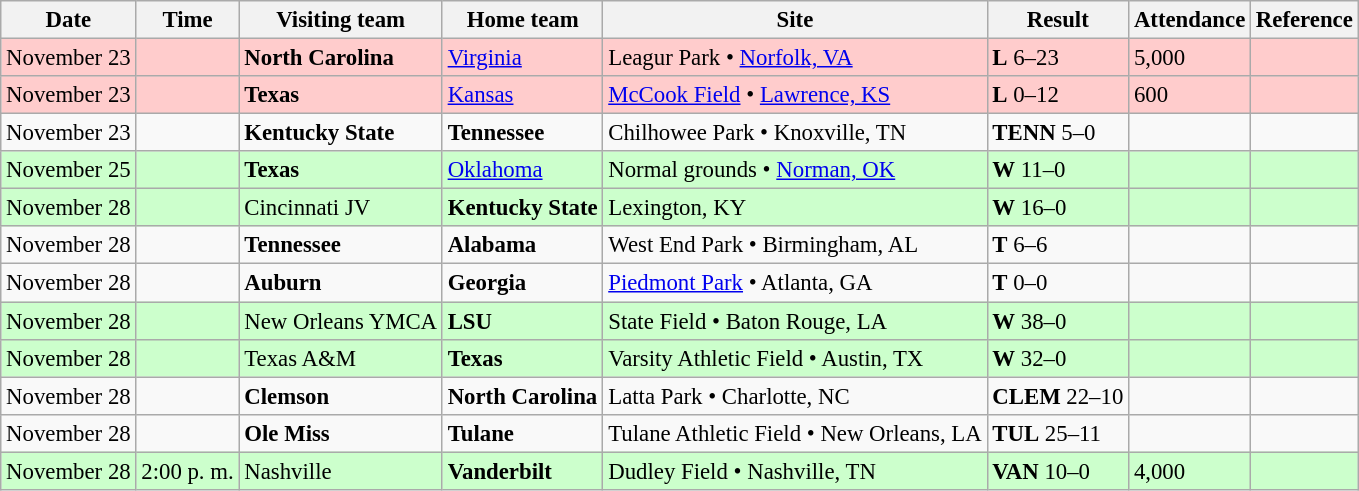<table class="wikitable" style="font-size:95%;">
<tr>
<th>Date</th>
<th>Time</th>
<th>Visiting team</th>
<th>Home team</th>
<th>Site</th>
<th>Result</th>
<th>Attendance</th>
<th class="unsortable">Reference</th>
</tr>
<tr bgcolor=ffcccc>
<td>November 23</td>
<td></td>
<td><strong>North Carolina</strong></td>
<td><a href='#'>Virginia</a></td>
<td>Leagur Park • <a href='#'>Norfolk, VA</a></td>
<td><strong>L</strong> 6–23</td>
<td>5,000</td>
<td></td>
</tr>
<tr bgcolor=ffcccc>
<td>November 23</td>
<td></td>
<td><strong>Texas</strong></td>
<td><a href='#'>Kansas</a></td>
<td><a href='#'>McCook Field</a> • <a href='#'>Lawrence, KS</a></td>
<td><strong>L</strong> 0–12</td>
<td>600</td>
<td></td>
</tr>
<tr bgcolor=>
<td>November 23</td>
<td></td>
<td><strong>Kentucky State</strong></td>
<td><strong>Tennessee</strong></td>
<td>Chilhowee Park • Knoxville, TN</td>
<td><strong>TENN</strong> 5–0</td>
<td></td>
<td></td>
</tr>
<tr bgcolor=ccffcc>
<td>November 25</td>
<td></td>
<td><strong>Texas</strong></td>
<td><a href='#'>Oklahoma</a></td>
<td>Normal grounds • <a href='#'>Norman, OK</a></td>
<td><strong>W</strong> 11–0</td>
<td></td>
<td></td>
</tr>
<tr bgcolor=ccffcc>
<td>November 28</td>
<td></td>
<td>Cincinnati JV</td>
<td><strong>Kentucky State</strong></td>
<td>Lexington, KY</td>
<td><strong>W</strong> 16–0</td>
<td></td>
<td></td>
</tr>
<tr bgcolor=>
<td>November 28</td>
<td></td>
<td><strong>Tennessee</strong></td>
<td><strong>Alabama</strong></td>
<td>West End Park • Birmingham, AL</td>
<td><strong>T</strong> 6–6</td>
<td></td>
<td></td>
</tr>
<tr bgcolor=>
<td>November 28</td>
<td></td>
<td><strong>Auburn</strong></td>
<td><strong>Georgia</strong></td>
<td><a href='#'>Piedmont Park</a> • Atlanta, GA</td>
<td><strong>T</strong> 0–0</td>
<td></td>
<td></td>
</tr>
<tr bgcolor=ccffcc>
<td>November 28</td>
<td></td>
<td>New Orleans YMCA</td>
<td><strong>LSU</strong></td>
<td>State Field • Baton Rouge, LA</td>
<td><strong>W</strong> 38–0</td>
<td></td>
<td></td>
</tr>
<tr bgcolor=ccffcc>
<td>November 28</td>
<td></td>
<td>Texas A&M</td>
<td><strong>Texas</strong></td>
<td>Varsity Athletic Field • Austin, TX</td>
<td><strong>W</strong> 32–0</td>
<td></td>
<td></td>
</tr>
<tr bgcolor=>
<td>November 28</td>
<td></td>
<td><strong>Clemson</strong></td>
<td><strong>North Carolina</strong></td>
<td>Latta Park • Charlotte, NC</td>
<td><strong>CLEM</strong> 22–10</td>
<td></td>
<td></td>
</tr>
<tr bgcolor=>
<td>November 28</td>
<td></td>
<td><strong>Ole Miss</strong></td>
<td><strong>Tulane</strong></td>
<td>Tulane Athletic Field • New Orleans, LA</td>
<td><strong>TUL</strong> 25–11</td>
<td></td>
<td></td>
</tr>
<tr bgcolor=ccffcc>
<td>November 28</td>
<td>2:00 p. m.</td>
<td>Nashville</td>
<td><strong>Vanderbilt</strong></td>
<td>Dudley Field • Nashville, TN</td>
<td><strong>VAN</strong> 10–0</td>
<td>4,000</td>
<td></td>
</tr>
</table>
